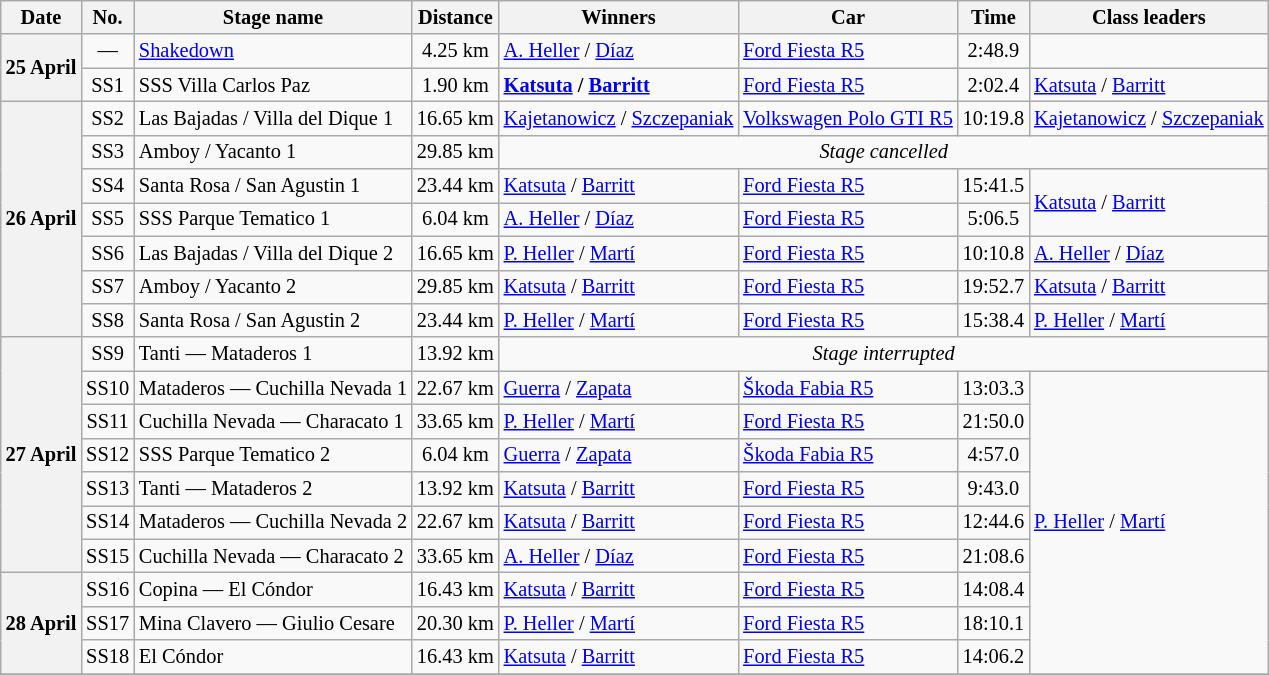<table class="wikitable" style="font-size: 85%;">
<tr>
<th>Date</th>
<th>No.</th>
<th>Stage name</th>
<th>Distance</th>
<th>Winners</th>
<th>Car</th>
<th>Time</th>
<th nowrap>Class leaders</th>
</tr>
<tr>
<th nowrap rowspan="2">25 April</th>
<td align="center">—</td>
<td nowrap><a href='#'>Shakedown</a></td>
<td align="center">4.25 km</td>
<td><a href='#'>A. Heller</a> / <a href='#'>Díaz</a></td>
<td><a href='#'>Ford Fiesta R5</a></td>
<td align="center">2:48.9</td>
<td></td>
</tr>
<tr>
<td align="center">SS1</td>
<td>SSS Villa Carlos Paz</td>
<td align="center">1.90 km</td>
<td nowrap><strong><a href='#'>Katsuta</a> / <a href='#'>Barritt</a></strong></td>
<td nowrap><a href='#'>Ford Fiesta R5</a></td>
<td align="center">2:02.4</td>
<td nowrap><a href='#'>Katsuta</a> / <a href='#'>Barritt</a></td>
</tr>
<tr>
<th rowspan="7">26 April</th>
<td align="center">SS2</td>
<td>Las Bajadas / Villa del Dique 1</td>
<td align="center">16.65 km</td>
<td nowrap><a href='#'>Kajetanowicz</a> / <a href='#'>Szczepaniak</a></td>
<td nowrap><a href='#'>Volkswagen Polo GTI R5</a></td>
<td align="center">10:19.8</td>
<td nowrap><a href='#'>Kajetanowicz</a> / <a href='#'>Szczepaniak</a></td>
</tr>
<tr>
<td align="center">SS3</td>
<td>Amboy / Yacanto 1</td>
<td align="center">29.85 km</td>
<td colspan="4" align="center"><em>Stage cancelled</em></td>
</tr>
<tr>
<td align="center">SS4</td>
<td>Santa Rosa / San Agustin 1</td>
<td align="center">23.44 km</td>
<td><a href='#'>Katsuta</a> / <a href='#'>Barritt</a></td>
<td><a href='#'>Ford Fiesta R5</a></td>
<td align="center">15:41.5</td>
<td rowspan="2"><a href='#'>Katsuta</a> / <a href='#'>Barritt</a></td>
</tr>
<tr>
<td align="center">SS5</td>
<td>SSS Parque Tematico 1</td>
<td align="center">6.04 km</td>
<td><a href='#'>A. Heller</a> / <a href='#'>Díaz</a></td>
<td><a href='#'>Ford Fiesta R5</a></td>
<td align="center">5:06.5</td>
</tr>
<tr>
<td align="center">SS6</td>
<td>Las Bajadas / Villa del Dique 2</td>
<td align="center">16.65 km</td>
<td><a href='#'>P. Heller</a> / <a href='#'>Martí</a></td>
<td><a href='#'>Ford Fiesta R5</a></td>
<td align="center">10:10.8</td>
<td><a href='#'>A. Heller</a> / <a href='#'>Díaz</a></td>
</tr>
<tr>
<td align="center">SS7</td>
<td>Amboy / Yacanto 2</td>
<td align="center">29.85 km</td>
<td><a href='#'>Katsuta</a> / <a href='#'>Barritt</a></td>
<td><a href='#'>Ford Fiesta R5</a></td>
<td align="center">19:52.7</td>
<td><a href='#'>Katsuta</a> / <a href='#'>Barritt</a></td>
</tr>
<tr>
<td align="center">SS8</td>
<td>Santa Rosa / San Agustin 2</td>
<td align="center">23.44 km</td>
<td><a href='#'>P. Heller</a> / <a href='#'>Martí</a></td>
<td><a href='#'>Ford Fiesta R5</a></td>
<td align="center">15:38.4</td>
<td><a href='#'>P. Heller</a> / <a href='#'>Martí</a></td>
</tr>
<tr>
<th rowspan="7">27 April</th>
<td align="center">SS9</td>
<td>Tanti — Mataderos 1</td>
<td align="center">13.92 km</td>
<td colspan="4" align="center"><em>Stage interrupted</em></td>
</tr>
<tr>
<td align="center">SS10</td>
<td>Mataderos — Cuchilla Nevada 1</td>
<td align="center">22.67 km</td>
<td><a href='#'>Guerra</a> / <a href='#'>Zapata</a></td>
<td><a href='#'>Škoda Fabia R5</a></td>
<td align="center">13:03.3</td>
<td rowspan="9"><a href='#'>P. Heller</a> / <a href='#'>Martí</a></td>
</tr>
<tr>
<td align="center">SS11</td>
<td>Cuchilla Nevada — Characato 1</td>
<td align="center">33.65 km</td>
<td><a href='#'>P. Heller</a> / <a href='#'>Martí</a></td>
<td><a href='#'>Ford Fiesta R5</a></td>
<td align="center">21:50.0</td>
</tr>
<tr>
<td align="center">SS12</td>
<td>SSS Parque Tematico 2</td>
<td align="center">6.04 km</td>
<td><a href='#'>Guerra</a> / <a href='#'>Zapata</a></td>
<td><a href='#'>Škoda Fabia R5</a></td>
<td align="center">4:57.0</td>
</tr>
<tr>
<td align="center">SS13</td>
<td>Tanti — Mataderos 2</td>
<td align="center">13.92 km</td>
<td><a href='#'>Katsuta</a> / <a href='#'>Barritt</a></td>
<td><a href='#'>Ford Fiesta R5</a></td>
<td align="center">9:43.0</td>
</tr>
<tr>
<td align="center">SS14</td>
<td nowrap>Mataderos — Cuchilla Nevada 2</td>
<td align="center">22.67 km</td>
<td><a href='#'>Katsuta</a> / <a href='#'>Barritt</a></td>
<td><a href='#'>Ford Fiesta R5</a></td>
<td align="center">12:44.6</td>
</tr>
<tr>
<td align="center">SS15</td>
<td nowrap>Cuchilla Nevada — Characato 2</td>
<td align="center">33.65 km</td>
<td><a href='#'>A. Heller</a> / <a href='#'>Díaz</a></td>
<td><a href='#'>Ford Fiesta R5</a></td>
<td align="center">21:08.6</td>
</tr>
<tr>
<th rowspan="3">28 April</th>
<td align="center">SS16</td>
<td>Copina — El Cóndor</td>
<td align="center">16.43 km</td>
<td><a href='#'>Katsuta</a> / <a href='#'>Barritt</a></td>
<td><a href='#'>Ford Fiesta R5</a></td>
<td align="center">14:08.4</td>
</tr>
<tr>
<td align="center">SS17</td>
<td>Mina Clavero — Giulio Cesare</td>
<td align="center">20.30 km</td>
<td><a href='#'>P. Heller</a> / <a href='#'>Martí</a></td>
<td><a href='#'>Ford Fiesta R5</a></td>
<td align="center">18:10.1</td>
</tr>
<tr>
<td align="center">SS18</td>
<td>El Cóndor</td>
<td align="center">16.43 km</td>
<td><a href='#'>Katsuta</a> / <a href='#'>Barritt</a></td>
<td><a href='#'>Ford Fiesta R5</a></td>
<td align="center">14:06.2</td>
</tr>
<tr>
</tr>
</table>
